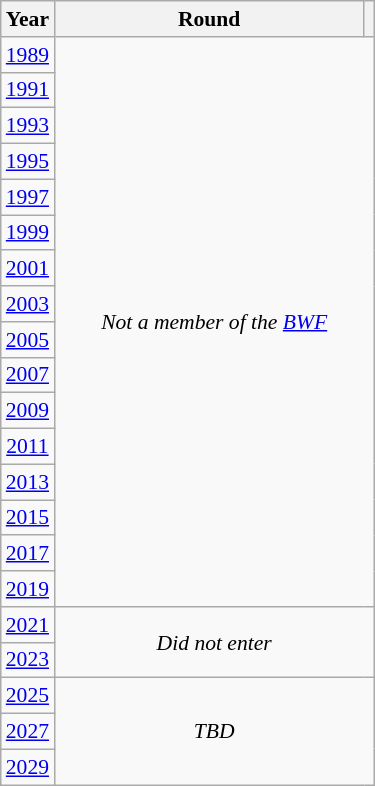<table class="wikitable" style="text-align: center; font-size:90%">
<tr>
<th>Year</th>
<th style="width:200px">Round</th>
<th></th>
</tr>
<tr>
<td><a href='#'>1989</a></td>
<td colspan="2" rowspan="16"><em>Not a member of the <a href='#'>BWF</a></em></td>
</tr>
<tr>
<td><a href='#'>1991</a></td>
</tr>
<tr>
<td><a href='#'>1993</a></td>
</tr>
<tr>
<td><a href='#'>1995</a></td>
</tr>
<tr>
<td><a href='#'>1997</a></td>
</tr>
<tr>
<td><a href='#'>1999</a></td>
</tr>
<tr>
<td><a href='#'>2001</a></td>
</tr>
<tr>
<td><a href='#'>2003</a></td>
</tr>
<tr>
<td><a href='#'>2005</a></td>
</tr>
<tr>
<td><a href='#'>2007</a></td>
</tr>
<tr>
<td><a href='#'>2009</a></td>
</tr>
<tr>
<td><a href='#'>2011</a></td>
</tr>
<tr>
<td><a href='#'>2013</a></td>
</tr>
<tr>
<td><a href='#'>2015</a></td>
</tr>
<tr>
<td><a href='#'>2017</a></td>
</tr>
<tr>
<td><a href='#'>2019</a></td>
</tr>
<tr>
<td><a href='#'>2021</a></td>
<td colspan="2" rowspan="2"><em>Did not enter</em></td>
</tr>
<tr>
<td><a href='#'>2023</a></td>
</tr>
<tr>
<td><a href='#'>2025</a></td>
<td colspan="2" rowspan="3"><em>TBD</em></td>
</tr>
<tr>
<td><a href='#'>2027</a></td>
</tr>
<tr>
<td><a href='#'>2029</a></td>
</tr>
</table>
